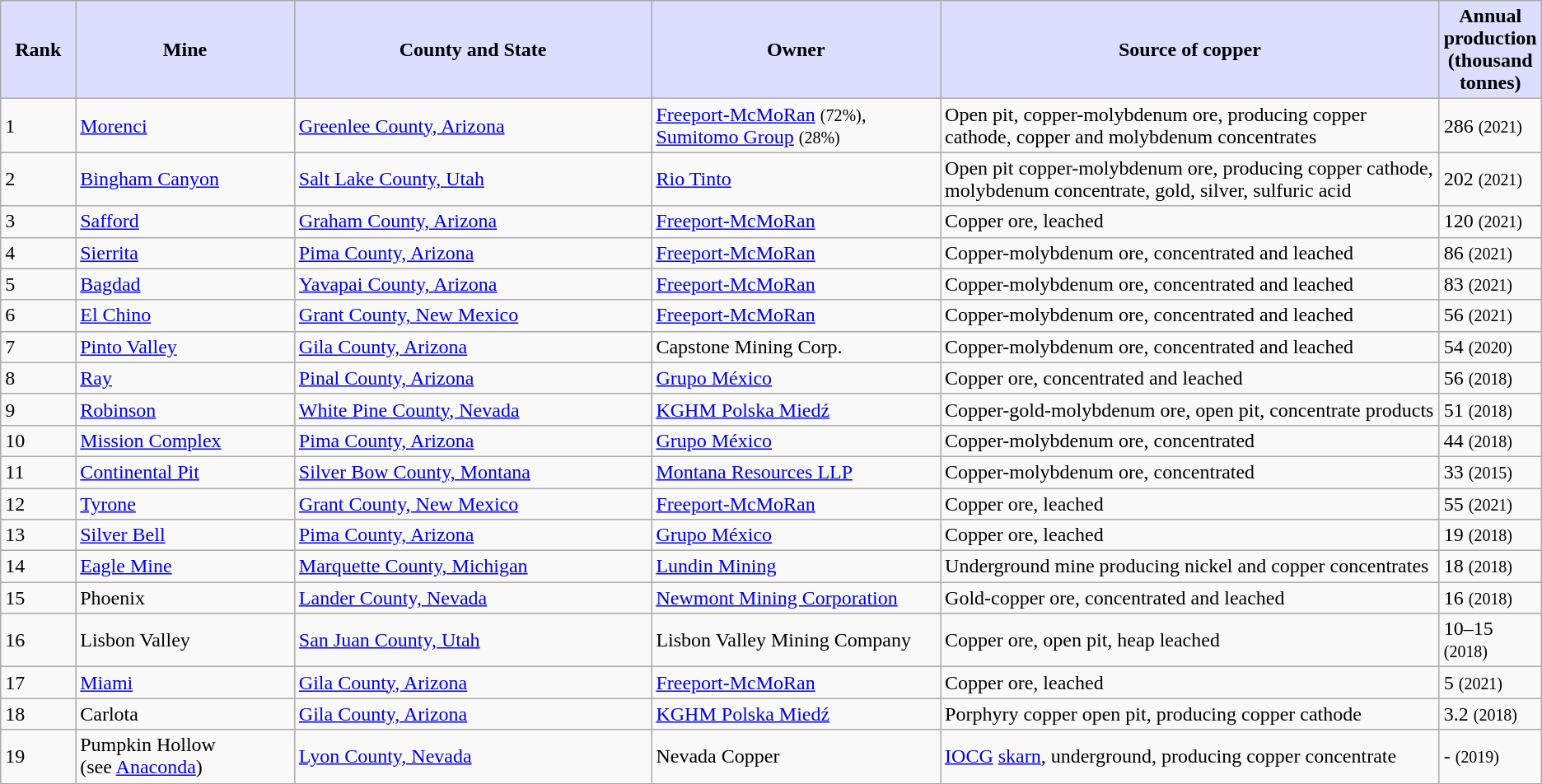<table class="wikitable sortable sortable">
<tr>
<th style="background:#ddf; width:5%;">Rank</th>
<th style="background:#ddf; width:15%;">Mine</th>
<th style="background:#ddf; width:25%;">County and State</th>
<th style="background:#ddf; width:20%;">Owner</th>
<th style="background:#ddf; width:35%;">Source of copper</th>
<th style="background:#ddf; width:15%;">Annual production (thousand tonnes)</th>
</tr>
<tr>
<td>1</td>
<td><a href='#'>Morenci</a></td>
<td><a href='#'>Greenlee County, Arizona</a><br></td>
<td><a href='#'>Freeport-McMoRan</a> <small>(72%)</small>, <a href='#'>Sumitomo Group</a> <small>(28%)</small></td>
<td>Open pit, copper-molybdenum ore, producing copper cathode, copper and molybdenum concentrates</td>
<td>286 <small>(2021)</small></td>
</tr>
<tr>
<td>2</td>
<td><a href='#'>Bingham Canyon</a></td>
<td><a href='#'>Salt Lake County, Utah</a><br></td>
<td><a href='#'>Rio Tinto</a></td>
<td>Open pit copper-molybdenum ore, producing copper cathode, molybdenum concentrate, gold, silver, sulfuric acid</td>
<td>202 <small>(2021)</small></td>
</tr>
<tr>
<td>3</td>
<td><a href='#'>Safford</a></td>
<td><a href='#'>Graham County, Arizona</a><br></td>
<td><a href='#'>Freeport-McMoRan</a></td>
<td>Copper ore, leached</td>
<td>120 <small>(2021)</small></td>
</tr>
<tr>
<td>4</td>
<td><a href='#'>Sierrita</a></td>
<td><a href='#'>Pima County, Arizona</a><br></td>
<td><a href='#'>Freeport-McMoRan</a></td>
<td>Copper-molybdenum ore, concentrated and leached</td>
<td>86 <small>(2021)</small></td>
</tr>
<tr>
<td>5</td>
<td><a href='#'>Bagdad</a></td>
<td><a href='#'>Yavapai County, Arizona</a><br></td>
<td><a href='#'>Freeport-McMoRan</a></td>
<td>Copper-molybdenum ore, concentrated and leached</td>
<td>83 <small>(2021)</small></td>
</tr>
<tr>
<td>6</td>
<td><a href='#'>El Chino</a></td>
<td><a href='#'>Grant County, New Mexico</a><br></td>
<td><a href='#'>Freeport-McMoRan</a></td>
<td>Copper-molybdenum ore, concentrated and leached</td>
<td>56 <small>(2021)</small></td>
</tr>
<tr>
<td>7</td>
<td><a href='#'>Pinto Valley</a></td>
<td><a href='#'>Gila County, Arizona</a><br></td>
<td>Capstone Mining Corp.</td>
<td>Copper-molybdenum ore, concentrated and leached</td>
<td>54 <small>(2020)</small></td>
</tr>
<tr>
<td>8</td>
<td><a href='#'>Ray</a></td>
<td><a href='#'>Pinal County, Arizona</a><br></td>
<td><a href='#'>Grupo México</a></td>
<td>Copper ore, concentrated and leached</td>
<td>56 <small>(2018)</small></td>
</tr>
<tr>
<td>9</td>
<td><a href='#'>Robinson</a></td>
<td><a href='#'>White Pine County, Nevada</a><br></td>
<td><a href='#'>KGHM Polska Miedź</a></td>
<td>Copper-gold-molybdenum ore, open pit, concentrate products</td>
<td>51 <small>(2018)</small></td>
</tr>
<tr>
<td>10</td>
<td><a href='#'>Mission Complex</a></td>
<td><a href='#'>Pima County, Arizona</a></td>
<td><a href='#'>Grupo México</a></td>
<td>Copper-molybdenum ore, concentrated</td>
<td>44 <small>(2018)</small></td>
</tr>
<tr>
<td>11</td>
<td><a href='#'>Continental Pit</a></td>
<td><a href='#'>Silver Bow County, Montana</a></td>
<td><a href='#'>Montana Resources LLP</a></td>
<td>Copper-molybdenum ore, concentrated</td>
<td>33 <small>(2015)</small></td>
</tr>
<tr>
<td>12</td>
<td><a href='#'>Tyrone</a></td>
<td><a href='#'>Grant County, New Mexico</a></td>
<td><a href='#'>Freeport-McMoRan</a></td>
<td>Copper ore, leached</td>
<td>55 <small>(2021)</small></td>
</tr>
<tr>
<td>13</td>
<td><a href='#'>Silver Bell</a></td>
<td><a href='#'>Pima County, Arizona</a></td>
<td><a href='#'>Grupo México</a></td>
<td>Copper ore, leached</td>
<td>19 <small>(2018)</small></td>
</tr>
<tr>
<td>14</td>
<td><a href='#'>Eagle Mine</a></td>
<td><a href='#'>Marquette County, Michigan</a><br></td>
<td><a href='#'>Lundin Mining</a></td>
<td>Underground mine producing nickel and copper concentrates</td>
<td>18 <small>(2018)</small></td>
</tr>
<tr>
<td>15</td>
<td>Phoenix</td>
<td><a href='#'>Lander County, Nevada</a></td>
<td><a href='#'>Newmont Mining Corporation</a></td>
<td>Gold-copper ore, concentrated and leached</td>
<td>16 <small>(2018)</small></td>
</tr>
<tr>
<td>16</td>
<td>Lisbon Valley</td>
<td><a href='#'>San Juan County, Utah</a></td>
<td>Lisbon Valley Mining Company</td>
<td>Copper ore, open pit, heap leached</td>
<td>10–15 <small>(2018)</small></td>
</tr>
<tr>
<td>17</td>
<td><a href='#'>Miami</a></td>
<td><a href='#'>Gila County, Arizona</a></td>
<td><a href='#'>Freeport-McMoRan</a></td>
<td>Copper ore, leached</td>
<td>5 <small>(2021)</small></td>
</tr>
<tr>
<td>18</td>
<td>Carlota</td>
<td><a href='#'>Gila County, Arizona</a></td>
<td><a href='#'>KGHM Polska Miedź</a></td>
<td>Porphyry copper open pit, producing copper cathode</td>
<td>3.2 <small>(2018)</small></td>
</tr>
<tr>
<td>19</td>
<td>Pumpkin Hollow <br> (see <a href='#'>Anaconda</a>)</td>
<td><a href='#'>Lyon County, Nevada</a></td>
<td>Nevada Copper</td>
<td><a href='#'>IOCG</a> <a href='#'>skarn</a>, underground, producing copper concentrate</td>
<td>- <small>(2019)</small></td>
</tr>
<tr>
</tr>
</table>
